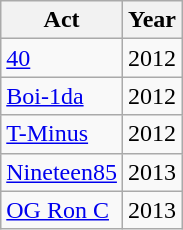<table class="wikitable">
<tr>
<th>Act</th>
<th>Year</th>
</tr>
<tr>
<td><a href='#'>40</a></td>
<td style="text-align:center;">2012</td>
</tr>
<tr>
<td><a href='#'>Boi-1da</a></td>
<td style="text-align:center;">2012</td>
</tr>
<tr>
<td><a href='#'>T-Minus</a></td>
<td>2012</td>
</tr>
<tr>
<td><a href='#'>Nineteen85</a></td>
<td>2013</td>
</tr>
<tr>
<td><a href='#'>OG Ron C</a></td>
<td>2013</td>
</tr>
</table>
